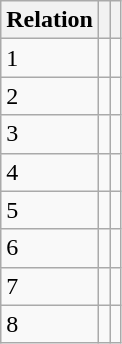<table class="wikitable">
<tr>
<th>Relation</th>
<th></th>
<th></th>
</tr>
<tr>
<td>1</td>
<td></td>
<td></td>
</tr>
<tr>
<td>2</td>
<td></td>
<td></td>
</tr>
<tr>
<td>3</td>
<td></td>
<td></td>
</tr>
<tr>
<td>4</td>
<td></td>
<td></td>
</tr>
<tr>
<td>5</td>
<td></td>
<td></td>
</tr>
<tr>
<td>6</td>
<td></td>
<td></td>
</tr>
<tr>
<td>7</td>
<td></td>
<td></td>
</tr>
<tr>
<td>8</td>
<td></td>
<td></td>
</tr>
</table>
